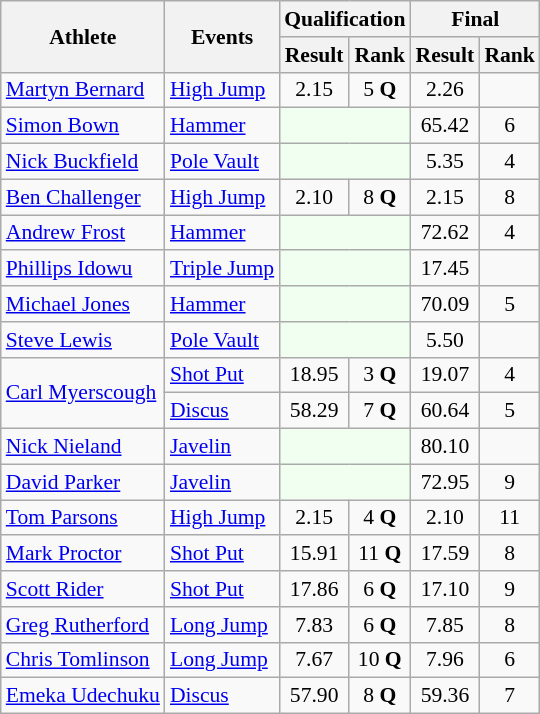<table class=wikitable style="font-size:90%">
<tr>
<th rowspan="2">Athlete</th>
<th rowspan="2">Events</th>
<th colspan="2">Qualification</th>
<th colspan="2">Final</th>
</tr>
<tr>
<th>Result</th>
<th>Rank</th>
<th>Result</th>
<th>Rank</th>
</tr>
<tr>
<td><a href='#'>Martyn Bernard</a></td>
<td><a href='#'>High Jump</a></td>
<td align="center">2.15</td>
<td align="center">5 <strong>Q</strong></td>
<td align="center">2.26</td>
<td align="center"></td>
</tr>
<tr>
<td><a href='#'>Simon Bown</a></td>
<td><a href='#'>Hammer</a></td>
<td align="center" colspan="2" bgcolor="honeydew"></td>
<td align="center">65.42</td>
<td align="center">6</td>
</tr>
<tr>
<td><a href='#'>Nick Buckfield</a></td>
<td><a href='#'>Pole Vault</a></td>
<td align="center" colspan="2" bgcolor="honeydew"></td>
<td align="center">5.35</td>
<td align="center">4</td>
</tr>
<tr>
<td><a href='#'>Ben Challenger</a></td>
<td><a href='#'>High Jump</a></td>
<td align="center">2.10</td>
<td align="center">8 <strong>Q</strong></td>
<td align="center">2.15</td>
<td align="center">8</td>
</tr>
<tr>
<td><a href='#'>Andrew Frost</a></td>
<td><a href='#'>Hammer</a></td>
<td align="center" colspan="2" bgcolor="honeydew"></td>
<td align="center">72.62</td>
<td align="center">4</td>
</tr>
<tr>
<td><a href='#'>Phillips Idowu</a></td>
<td><a href='#'>Triple Jump</a></td>
<td align="center" colspan="2" bgcolor="honeydew"></td>
<td align="center">17.45</td>
<td align="center"></td>
</tr>
<tr>
<td><a href='#'>Michael Jones</a></td>
<td><a href='#'>Hammer</a></td>
<td align="center" colspan="2" bgcolor="honeydew"></td>
<td align="center">70.09</td>
<td align="center">5</td>
</tr>
<tr>
<td><a href='#'>Steve Lewis</a></td>
<td><a href='#'>Pole Vault</a></td>
<td align="center" colspan="2" bgcolor="honeydew"></td>
<td align="center">5.50</td>
<td align="center"></td>
</tr>
<tr>
<td rowspan="2"><a href='#'>Carl Myerscough</a></td>
<td><a href='#'>Shot Put</a></td>
<td align="center">18.95</td>
<td align="center">3 <strong>Q</strong></td>
<td align="center">19.07</td>
<td align="center">4</td>
</tr>
<tr>
<td><a href='#'>Discus</a></td>
<td align="center">58.29</td>
<td align="center">7 <strong>Q</strong></td>
<td align="center">60.64</td>
<td align="center">5</td>
</tr>
<tr>
<td><a href='#'>Nick Nieland</a></td>
<td><a href='#'>Javelin</a></td>
<td align="center" colspan="2" bgcolor="honeydew"></td>
<td align="center">80.10</td>
<td align="center"></td>
</tr>
<tr>
<td><a href='#'>David Parker</a></td>
<td><a href='#'>Javelin</a></td>
<td align="center" colspan="2" bgcolor="honeydew"></td>
<td align="center">72.95</td>
<td align="center">9</td>
</tr>
<tr>
<td><a href='#'>Tom Parsons</a></td>
<td><a href='#'>High Jump</a></td>
<td align="center">2.15</td>
<td align="center">4 <strong>Q</strong></td>
<td align="center">2.10</td>
<td align="center">11</td>
</tr>
<tr>
<td><a href='#'>Mark Proctor</a></td>
<td><a href='#'>Shot Put</a></td>
<td align="center">15.91</td>
<td align="center">11 <strong>Q</strong></td>
<td align="center">17.59</td>
<td align="center">8</td>
</tr>
<tr>
<td><a href='#'>Scott Rider</a></td>
<td><a href='#'>Shot Put</a></td>
<td align="center">17.86</td>
<td align="center">6 <strong>Q</strong></td>
<td align="center">17.10</td>
<td align="center">9</td>
</tr>
<tr>
<td><a href='#'>Greg Rutherford</a></td>
<td><a href='#'>Long Jump</a></td>
<td align="center">7.83</td>
<td align="center">6 <strong>Q</strong></td>
<td align="center">7.85</td>
<td align="center">8</td>
</tr>
<tr>
<td><a href='#'>Chris Tomlinson</a></td>
<td><a href='#'>Long Jump</a></td>
<td align="center">7.67</td>
<td align="center">10 <strong>Q</strong></td>
<td align="center">7.96</td>
<td align="center">6</td>
</tr>
<tr>
<td><a href='#'>Emeka Udechuku</a></td>
<td><a href='#'>Discus</a></td>
<td align="center">57.90</td>
<td align="center">8 <strong>Q</strong></td>
<td align="center">59.36</td>
<td align="center">7</td>
</tr>
</table>
